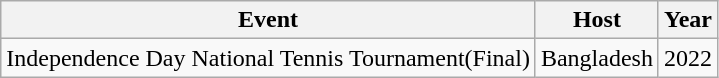<table class="wikitable">
<tr>
<th>Event</th>
<th>Host</th>
<th>Year</th>
</tr>
<tr>
<td>Independence Day National Tennis Tournament(Final)</td>
<td>Bangladesh</td>
<td>2022</td>
</tr>
</table>
